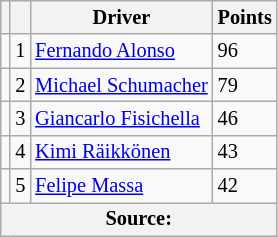<table class="wikitable" style="font-size: 85%;">
<tr>
<th></th>
<th></th>
<th>Driver</th>
<th>Points</th>
</tr>
<tr>
<td></td>
<td align="center">1</td>
<td> <a href='#'>Fernando Alonso</a></td>
<td>96</td>
</tr>
<tr>
<td></td>
<td align="center">2</td>
<td> <a href='#'>Michael Schumacher</a></td>
<td>79</td>
</tr>
<tr>
<td></td>
<td align="center">3</td>
<td> <a href='#'>Giancarlo Fisichella</a></td>
<td>46</td>
</tr>
<tr>
<td></td>
<td align="center">4</td>
<td> <a href='#'>Kimi Räikkönen</a></td>
<td>43</td>
</tr>
<tr>
<td></td>
<td align="center">5</td>
<td> <a href='#'>Felipe Massa</a></td>
<td>42</td>
</tr>
<tr>
<th colspan=4>Source: </th>
</tr>
</table>
